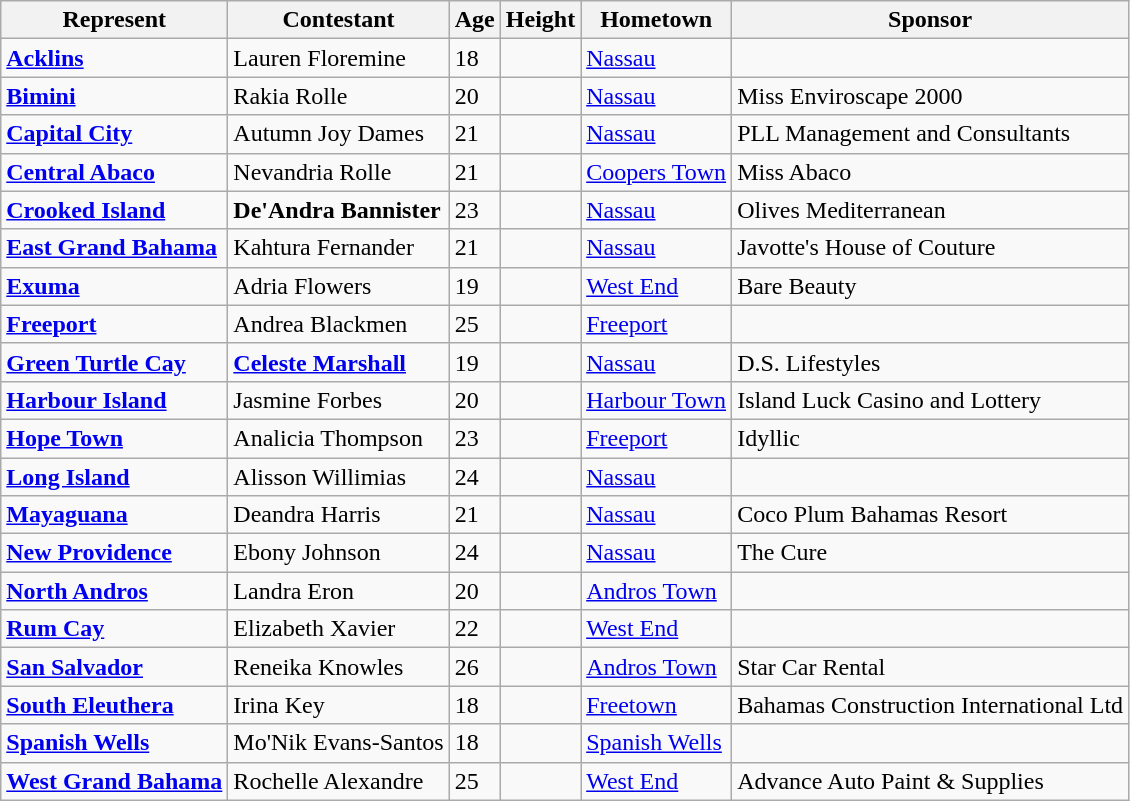<table class="sortable wikitable">
<tr>
<th>Represent</th>
<th>Contestant</th>
<th>Age</th>
<th>Height</th>
<th>Hometown</th>
<th>Sponsor</th>
</tr>
<tr>
<td><strong><a href='#'>Acklins</a></strong></td>
<td>Lauren Floremine</td>
<td>18</td>
<td></td>
<td><a href='#'>Nassau</a></td>
<td></td>
</tr>
<tr>
<td><strong><a href='#'>Bimini</a></strong></td>
<td>Rakia Rolle</td>
<td>20</td>
<td></td>
<td><a href='#'>Nassau</a></td>
<td>Miss Enviroscape 2000</td>
</tr>
<tr>
<td><strong><a href='#'>Capital City</a></strong></td>
<td>Autumn Joy Dames</td>
<td>21</td>
<td></td>
<td><a href='#'>Nassau</a></td>
<td>PLL Management and Consultants</td>
</tr>
<tr>
<td><strong><a href='#'>Central Abaco</a></strong></td>
<td>Nevandria Rolle</td>
<td>21</td>
<td></td>
<td><a href='#'>Coopers Town</a></td>
<td>Miss Abaco</td>
</tr>
<tr>
<td><strong><a href='#'>Crooked Island</a></strong></td>
<td><strong>De'Andra Bannister</strong></td>
<td>23</td>
<td></td>
<td><a href='#'>Nassau</a></td>
<td>Olives Mediterranean</td>
</tr>
<tr>
<td><strong><a href='#'>East Grand Bahama</a></strong></td>
<td>Kahtura Fernander</td>
<td>21</td>
<td></td>
<td><a href='#'>Nassau</a></td>
<td>Javotte's House of Couture</td>
</tr>
<tr>
<td><strong><a href='#'>Exuma</a></strong></td>
<td>Adria Flowers</td>
<td>19</td>
<td></td>
<td><a href='#'>West End</a></td>
<td>Bare Beauty</td>
</tr>
<tr>
<td><strong><a href='#'>Freeport</a></strong></td>
<td>Andrea Blackmen</td>
<td>25</td>
<td></td>
<td><a href='#'>Freeport</a></td>
<td></td>
</tr>
<tr>
<td><strong><a href='#'>Green Turtle Cay</a></strong></td>
<td><strong><a href='#'>Celeste Marshall</a></strong></td>
<td>19</td>
<td></td>
<td><a href='#'>Nassau</a></td>
<td>D.S. Lifestyles</td>
</tr>
<tr>
<td><strong><a href='#'>Harbour Island</a></strong></td>
<td>Jasmine Forbes</td>
<td>20</td>
<td></td>
<td><a href='#'>Harbour Town</a></td>
<td>Island Luck Casino and Lottery</td>
</tr>
<tr>
<td><strong><a href='#'>Hope Town</a></strong></td>
<td>Analicia Thompson</td>
<td>23</td>
<td></td>
<td><a href='#'>Freeport</a></td>
<td>Idyllic</td>
</tr>
<tr>
<td><strong><a href='#'>Long Island</a></strong></td>
<td>Alisson Willimias</td>
<td>24</td>
<td></td>
<td><a href='#'>Nassau</a></td>
<td></td>
</tr>
<tr>
<td><strong><a href='#'>Mayaguana</a></strong></td>
<td>Deandra Harris</td>
<td>21</td>
<td></td>
<td><a href='#'>Nassau</a></td>
<td>Coco Plum Bahamas Resort</td>
</tr>
<tr>
<td><strong><a href='#'>New Providence</a></strong></td>
<td>Ebony Johnson</td>
<td>24</td>
<td></td>
<td><a href='#'>Nassau</a></td>
<td>The Cure</td>
</tr>
<tr>
<td><strong><a href='#'>North Andros</a></strong></td>
<td>Landra Eron</td>
<td>20</td>
<td></td>
<td><a href='#'>Andros Town</a></td>
<td></td>
</tr>
<tr>
<td><strong><a href='#'>Rum Cay</a></strong></td>
<td>Elizabeth Xavier</td>
<td>22</td>
<td></td>
<td><a href='#'>West End</a></td>
<td></td>
</tr>
<tr>
<td><strong><a href='#'>San Salvador</a></strong></td>
<td>Reneika Knowles</td>
<td>26</td>
<td></td>
<td><a href='#'>Andros Town</a></td>
<td>Star Car Rental</td>
</tr>
<tr>
<td><strong><a href='#'>South Eleuthera</a></strong></td>
<td>Irina Key</td>
<td>18</td>
<td></td>
<td><a href='#'>Freetown</a></td>
<td>Bahamas Construction International Ltd</td>
</tr>
<tr>
<td><strong><a href='#'>Spanish Wells</a></strong></td>
<td>Mo'Nik Evans-Santos</td>
<td>18</td>
<td></td>
<td><a href='#'>Spanish Wells</a></td>
<td></td>
</tr>
<tr>
<td><strong><a href='#'>West Grand Bahama</a></strong></td>
<td>Rochelle Alexandre</td>
<td>25</td>
<td></td>
<td><a href='#'>West End</a></td>
<td>Advance Auto Paint & Supplies</td>
</tr>
</table>
